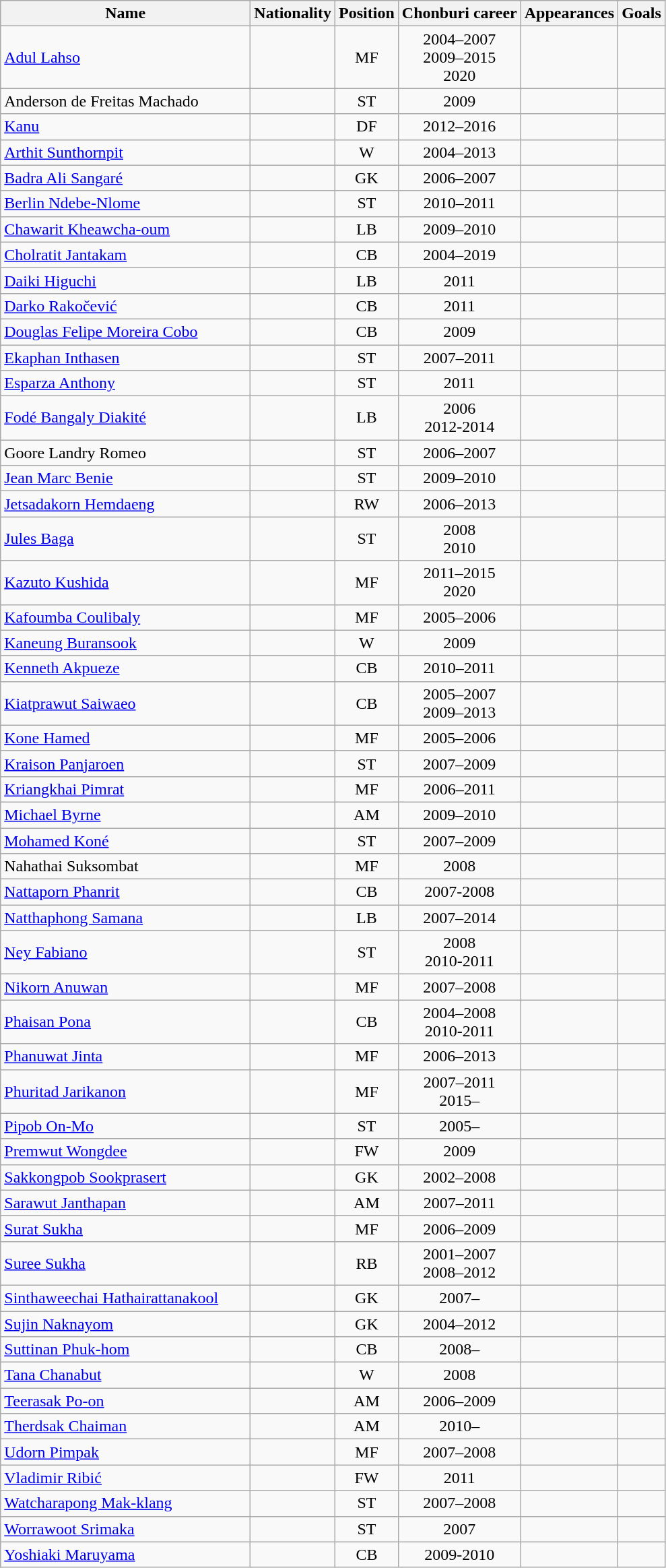<table class="wikitable sortable" style="text-align: center;">
<tr>
<th style="width:15em">Name</th>
<th>Nationality</th>
<th>Position</th>
<th>Chonburi career</th>
<th>Appearances</th>
<th>Goals</th>
</tr>
<tr>
<td align="left"><a href='#'>Adul Lahso</a></td>
<td></td>
<td>MF</td>
<td>2004–2007<br>2009–2015<br>2020</td>
<td></td>
<td></td>
</tr>
<tr>
<td align="left">Anderson de Freitas Machado</td>
<td></td>
<td>ST</td>
<td>2009</td>
<td></td>
<td></td>
</tr>
<tr>
<td align="left"><a href='#'>Kanu</a></td>
<td></td>
<td>DF</td>
<td>2012–2016</td>
<td></td>
<td></td>
</tr>
<tr>
<td align="left"><a href='#'>Arthit Sunthornpit</a></td>
<td></td>
<td>W</td>
<td>2004–2013</td>
<td></td>
<td></td>
</tr>
<tr>
<td align="left"><a href='#'>Badra Ali Sangaré</a></td>
<td></td>
<td>GK</td>
<td>2006–2007</td>
<td></td>
<td></td>
</tr>
<tr>
<td align="left"><a href='#'>Berlin Ndebe-Nlome</a></td>
<td></td>
<td>ST</td>
<td>2010–2011</td>
<td></td>
<td></td>
</tr>
<tr>
<td align="left"><a href='#'>Chawarit Kheawcha-oum</a></td>
<td></td>
<td>LB</td>
<td>2009–2010</td>
<td></td>
<td></td>
</tr>
<tr>
<td align="left"><a href='#'>Cholratit Jantakam</a></td>
<td></td>
<td>CB</td>
<td>2004–2019</td>
<td></td>
<td></td>
</tr>
<tr>
<td align="left"><a href='#'>Daiki Higuchi</a></td>
<td></td>
<td>LB</td>
<td>2011</td>
<td></td>
<td></td>
</tr>
<tr>
<td align="left"><a href='#'>Darko Rakočević</a></td>
<td></td>
<td>CB</td>
<td>2011</td>
<td></td>
<td></td>
</tr>
<tr>
<td align="left"><a href='#'>Douglas Felipe Moreira Cobo</a></td>
<td></td>
<td>CB</td>
<td>2009</td>
<td></td>
<td></td>
</tr>
<tr>
<td align="left"><a href='#'>Ekaphan Inthasen</a></td>
<td></td>
<td>ST</td>
<td>2007–2011</td>
<td></td>
<td></td>
</tr>
<tr>
<td align="left"><a href='#'>Esparza Anthony</a></td>
<td></td>
<td>ST</td>
<td>2011</td>
<td></td>
<td></td>
</tr>
<tr>
<td align="left"><a href='#'>Fodé Bangaly Diakité</a></td>
<td></td>
<td>LB</td>
<td>2006<br>2012-2014</td>
<td></td>
<td></td>
</tr>
<tr>
<td align="left">Goore Landry Romeo</td>
<td></td>
<td>ST</td>
<td>2006–2007</td>
<td></td>
<td></td>
</tr>
<tr>
<td align="left"><a href='#'>Jean Marc Benie</a></td>
<td></td>
<td>ST</td>
<td>2009–2010</td>
<td></td>
<td></td>
</tr>
<tr>
<td align="left"><a href='#'>Jetsadakorn Hemdaeng</a></td>
<td></td>
<td>RW</td>
<td>2006–2013</td>
<td></td>
<td></td>
</tr>
<tr>
<td align="left"><a href='#'>Jules Baga</a></td>
<td></td>
<td>ST</td>
<td>2008<br>2010</td>
<td></td>
<td></td>
</tr>
<tr>
<td align="left"><a href='#'>Kazuto Kushida</a></td>
<td></td>
<td>MF</td>
<td>2011–2015<br>2020</td>
<td></td>
<td></td>
</tr>
<tr>
<td align="left"><a href='#'>Kafoumba Coulibaly</a></td>
<td></td>
<td>MF</td>
<td>2005–2006</td>
<td></td>
<td></td>
</tr>
<tr>
<td align="left"><a href='#'>Kaneung Buransook</a></td>
<td></td>
<td>W</td>
<td>2009</td>
<td></td>
<td></td>
</tr>
<tr>
<td align="left"><a href='#'>Kenneth Akpueze</a></td>
<td></td>
<td>CB</td>
<td>2010–2011</td>
<td></td>
<td></td>
</tr>
<tr>
<td align="left"><a href='#'>Kiatprawut Saiwaeo</a></td>
<td></td>
<td>CB</td>
<td>2005–2007<br>2009–2013</td>
<td></td>
<td></td>
</tr>
<tr>
<td align="left"><a href='#'>Kone Hamed</a></td>
<td></td>
<td>MF</td>
<td>2005–2006</td>
<td></td>
<td></td>
</tr>
<tr>
<td align="left"><a href='#'>Kraison Panjaroen</a></td>
<td></td>
<td>ST</td>
<td>2007–2009</td>
<td></td>
<td></td>
</tr>
<tr>
<td align="left"><a href='#'>Kriangkhai Pimrat</a></td>
<td></td>
<td>MF</td>
<td>2006–2011</td>
<td></td>
<td></td>
</tr>
<tr>
<td align="left"><a href='#'>Michael Byrne</a></td>
<td></td>
<td>AM</td>
<td>2009–2010</td>
<td></td>
<td></td>
</tr>
<tr>
<td align="left"><a href='#'>Mohamed Koné</a></td>
<td></td>
<td>ST</td>
<td>2007–2009</td>
<td></td>
<td></td>
</tr>
<tr>
<td align="left">Nahathai Suksombat</td>
<td></td>
<td>MF</td>
<td>2008</td>
<td></td>
<td></td>
</tr>
<tr>
<td align="left"><a href='#'>Nattaporn Phanrit</a></td>
<td></td>
<td>CB</td>
<td>2007-2008</td>
<td></td>
<td></td>
</tr>
<tr>
<td align="left"><a href='#'>Natthaphong Samana</a></td>
<td></td>
<td>LB</td>
<td>2007–2014</td>
<td></td>
<td></td>
</tr>
<tr>
<td align="left"><a href='#'>Ney Fabiano</a></td>
<td></td>
<td>ST</td>
<td>2008<br>2010-2011</td>
<td></td>
<td></td>
</tr>
<tr>
<td align="left"><a href='#'>Nikorn Anuwan</a></td>
<td></td>
<td>MF</td>
<td>2007–2008</td>
<td></td>
<td></td>
</tr>
<tr>
<td align="left"><a href='#'>Phaisan Pona</a></td>
<td></td>
<td>CB</td>
<td>2004–2008<br>2010-2011</td>
<td></td>
<td></td>
</tr>
<tr>
<td align="left"><a href='#'>Phanuwat Jinta</a></td>
<td></td>
<td>MF</td>
<td>2006–2013</td>
<td></td>
<td></td>
</tr>
<tr>
<td align="left"><a href='#'>Phuritad Jarikanon</a></td>
<td></td>
<td>MF</td>
<td>2007–2011<br>2015–</td>
<td></td>
<td></td>
</tr>
<tr>
<td align="left"><a href='#'>Pipob On-Mo</a></td>
<td></td>
<td>ST</td>
<td>2005–</td>
<td></td>
<td></td>
</tr>
<tr>
<td align="left"><a href='#'>Premwut Wongdee</a></td>
<td></td>
<td>FW</td>
<td>2009</td>
<td></td>
<td></td>
</tr>
<tr>
<td align="left"><a href='#'>Sakkongpob Sookprasert</a></td>
<td></td>
<td>GK</td>
<td>2002–2008</td>
<td></td>
<td></td>
</tr>
<tr>
<td align="left"><a href='#'>Sarawut Janthapan</a></td>
<td></td>
<td>AM</td>
<td>2007–2011</td>
<td></td>
<td></td>
</tr>
<tr>
<td align="left"><a href='#'>Surat Sukha</a></td>
<td></td>
<td>MF</td>
<td>2006–2009</td>
<td></td>
<td></td>
</tr>
<tr>
<td align="left"><a href='#'>Suree Sukha</a></td>
<td></td>
<td>RB</td>
<td>2001–2007<br>2008–2012</td>
<td></td>
<td></td>
</tr>
<tr>
<td align="left"><a href='#'>Sinthaweechai Hathairattanakool</a></td>
<td></td>
<td>GK</td>
<td>2007–</td>
<td></td>
<td></td>
</tr>
<tr>
<td align="left"><a href='#'>Sujin Naknayom</a></td>
<td></td>
<td>GK</td>
<td>2004–2012</td>
<td></td>
<td></td>
</tr>
<tr>
<td align="left"><a href='#'>Suttinan Phuk-hom</a></td>
<td></td>
<td>CB</td>
<td>2008–</td>
<td></td>
<td></td>
</tr>
<tr>
<td align="left"><a href='#'>Tana Chanabut</a></td>
<td></td>
<td>W</td>
<td>2008</td>
<td></td>
<td></td>
</tr>
<tr>
<td align="left"><a href='#'>Teerasak Po-on</a></td>
<td></td>
<td>AM</td>
<td>2006–2009</td>
<td></td>
<td></td>
</tr>
<tr>
<td align="left"><a href='#'>Therdsak Chaiman</a></td>
<td></td>
<td>AM</td>
<td>2010–</td>
<td></td>
<td></td>
</tr>
<tr>
<td align="left"><a href='#'>Udorn Pimpak</a></td>
<td></td>
<td>MF</td>
<td>2007–2008</td>
<td></td>
<td></td>
</tr>
<tr>
<td align="left"><a href='#'>Vladimir Ribić</a></td>
<td></td>
<td>FW</td>
<td>2011</td>
<td></td>
<td></td>
</tr>
<tr>
<td align="left"><a href='#'>Watcharapong Mak-klang</a></td>
<td></td>
<td>ST</td>
<td>2007–2008</td>
<td></td>
<td></td>
</tr>
<tr>
<td align="left"><a href='#'>Worrawoot Srimaka</a></td>
<td></td>
<td>ST</td>
<td>2007</td>
<td></td>
<td></td>
</tr>
<tr>
<td align="left"><a href='#'>Yoshiaki Maruyama</a></td>
<td></td>
<td>CB</td>
<td>2009-2010</td>
<td></td>
<td></td>
</tr>
</table>
